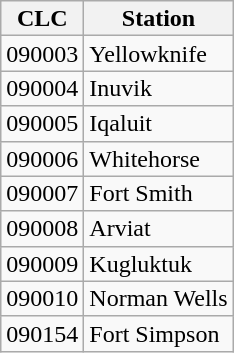<table class="wikitable" style="line-height: 100%;">
<tr>
<th>CLC</th>
<th>Station</th>
</tr>
<tr>
<td>090003</td>
<td>Yellowknife</td>
</tr>
<tr>
<td>090004</td>
<td>Inuvik</td>
</tr>
<tr>
<td>090005</td>
<td>Iqaluit</td>
</tr>
<tr>
<td>090006</td>
<td>Whitehorse</td>
</tr>
<tr>
<td>090007</td>
<td>Fort Smith</td>
</tr>
<tr>
<td>090008</td>
<td>Arviat</td>
</tr>
<tr>
<td>090009</td>
<td>Kugluktuk</td>
</tr>
<tr>
<td>090010</td>
<td>Norman Wells</td>
</tr>
<tr>
<td>090154</td>
<td>Fort Simpson</td>
</tr>
</table>
